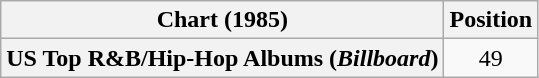<table class="wikitable plainrowheaders" style="text-align:center">
<tr>
<th scope="col">Chart (1985)</th>
<th scope="col">Position</th>
</tr>
<tr>
<th scope="row">US Top R&B/Hip-Hop Albums (<em>Billboard</em>)</th>
<td>49</td>
</tr>
</table>
